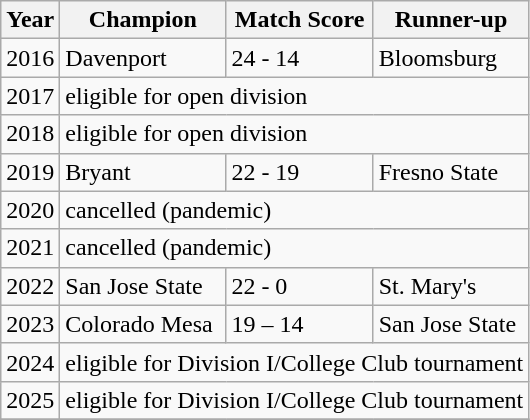<table class="wikitable">
<tr>
<th>Year</th>
<th>Champion</th>
<th>Match Score</th>
<th>Runner-up</th>
</tr>
<tr>
<td>2016</td>
<td>Davenport</td>
<td>24 - 14</td>
<td>Bloomsburg</td>
</tr>
<tr>
<td>2017</td>
<td colspan="3">eligible for open division</td>
</tr>
<tr>
<td>2018</td>
<td colspan="3">eligible for open division</td>
</tr>
<tr>
<td>2019</td>
<td>Bryant</td>
<td>22 - 19</td>
<td>Fresno State</td>
</tr>
<tr>
<td>2020</td>
<td colspan="3">cancelled (pandemic)</td>
</tr>
<tr>
<td>2021</td>
<td colspan="3">cancelled (pandemic)</td>
</tr>
<tr>
<td>2022</td>
<td>San Jose State</td>
<td>22 - 0</td>
<td>St. Mary's</td>
</tr>
<tr>
<td>2023</td>
<td>Colorado Mesa</td>
<td>19 – 14</td>
<td>San Jose State</td>
</tr>
<tr>
<td>2024</td>
<td colspan="3">eligible for Division I/College Club tournament</td>
</tr>
<tr>
<td>2025</td>
<td colspan="3">eligible for Division I/College Club tournament</td>
</tr>
<tr>
</tr>
</table>
